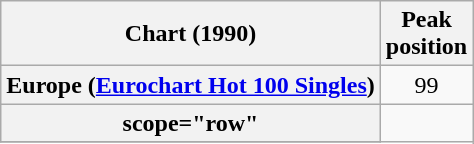<table class="wikitable sortable plainrowheaders">
<tr>
<th>Chart (1990)</th>
<th>Peak<br>position</th>
</tr>
<tr>
<th scope="row">Europe (<a href='#'>Eurochart Hot 100 Singles</a>)</th>
<td align="center">99</td>
</tr>
<tr>
<th>scope="row"</th>
</tr>
<tr>
</tr>
</table>
